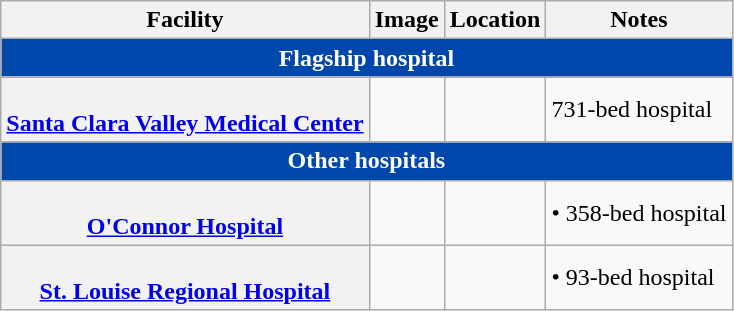<table class="wikitable plainrowheaders">
<tr>
<th scope="col">Facility</th>
<th scope="col">Image</th>
<th scope="col">Location</th>
<th scope="col">Notes</th>
</tr>
<tr>
<th scope="col" colspan="4" style="background:#0047AB; color: white;"><strong>Flagship hospital</strong></th>
</tr>
<tr>
<th scope="row"><div><br><a href='#'>Santa Clara Valley Medical Center</a></div></th>
<td></td>
<td></td>
<td>731-bed hospital</td>
</tr>
<tr>
<th scope="col" colspan="4" style="background:#0047AB; color: white;"><strong>Other hospitals</strong></th>
</tr>
<tr>
<th scope="row"><div><br><a href='#'>O'Connor Hospital</a></div></th>
<td></td>
<td></td>
<td>• 358-bed hospital</td>
</tr>
<tr>
<th scope="row"><div><br><a href='#'>St. Louise Regional Hospital</a></div></th>
<td></td>
<td></td>
<td>• 93-bed hospital</td>
</tr>
</table>
